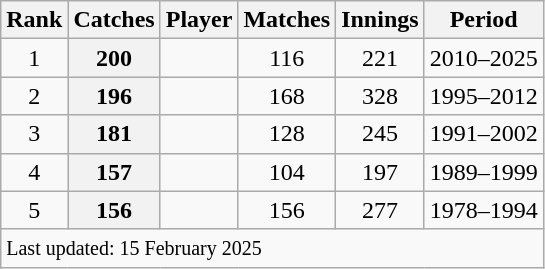<table class="wikitable plainrowheaders sortable">
<tr>
<th scope=col>Rank</th>
<th scope=col>Catches</th>
<th scope=col>Player</th>
<th scope=col>Matches</th>
<th scope=col>Innings</th>
<th scope=col>Period</th>
</tr>
<tr>
<td align=center>1</td>
<th scope=row style=text-align:center;>200</th>
<td> </td>
<td align=center>116</td>
<td align=center>221</td>
<td>2010–2025</td>
</tr>
<tr>
<td align=center>2</td>
<th scope=row style=text-align:center;>196</th>
<td></td>
<td align=center>168</td>
<td align=center>328</td>
<td>1995–2012</td>
</tr>
<tr>
<td align=center>3</td>
<th scope=row style=text-align:center;>181</th>
<td></td>
<td align=center>128</td>
<td align=center>245</td>
<td>1991–2002</td>
</tr>
<tr>
<td align=center>4</td>
<th scope=row style=text-align:center;>157</th>
<td></td>
<td align=center>104</td>
<td align=center>197</td>
<td>1989–1999</td>
</tr>
<tr>
<td align=center>5</td>
<th scope=row style=text-align:center;>156</th>
<td></td>
<td align=center>156</td>
<td align=center>277</td>
<td>1978–1994</td>
</tr>
<tr class=sortbottom>
<td colspan=6><small>Last updated: 15 February 2025</small></td>
</tr>
</table>
